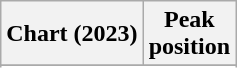<table class="wikitable sortable plainrowheaders" style="text-align:center">
<tr>
<th scope="col">Chart (2023)</th>
<th scope="col">Peak<br>position</th>
</tr>
<tr>
</tr>
<tr>
</tr>
</table>
